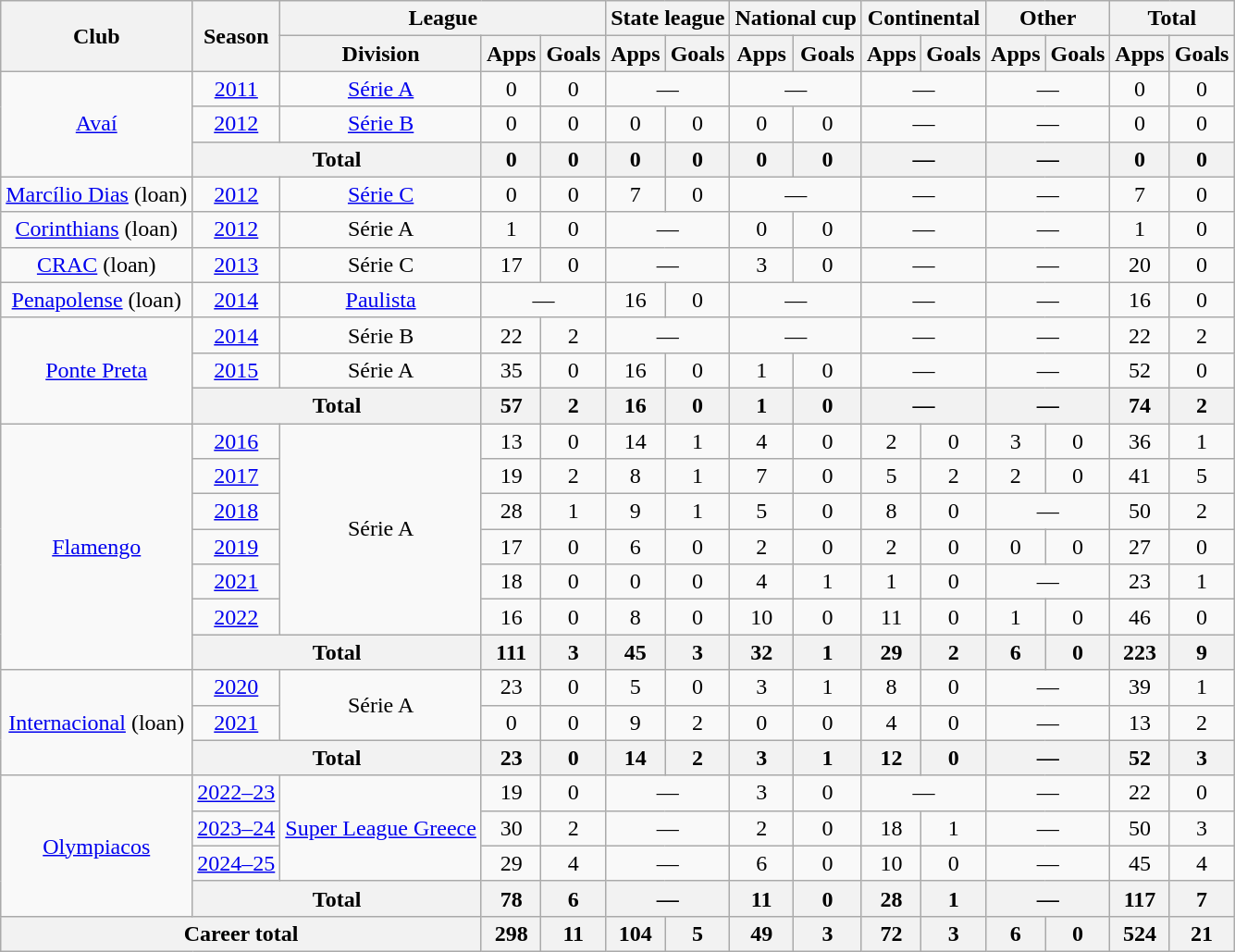<table class="wikitable" style="text-align:center">
<tr>
<th rowspan="2">Club</th>
<th rowspan="2">Season</th>
<th colspan="3">League</th>
<th colspan="2">State league</th>
<th colspan="2">National cup</th>
<th colspan="2">Continental</th>
<th colspan="2">Other</th>
<th colspan="2">Total</th>
</tr>
<tr>
<th>Division</th>
<th>Apps</th>
<th>Goals</th>
<th>Apps</th>
<th>Goals</th>
<th>Apps</th>
<th>Goals</th>
<th>Apps</th>
<th>Goals</th>
<th>Apps</th>
<th>Goals</th>
<th>Apps</th>
<th>Goals</th>
</tr>
<tr>
<td rowspan="3"><a href='#'>Avaí</a></td>
<td><a href='#'>2011</a></td>
<td><a href='#'>Série A</a></td>
<td>0</td>
<td>0</td>
<td colspan="2">—</td>
<td colspan="2">—</td>
<td colspan="2">—</td>
<td colspan="2">—</td>
<td>0</td>
<td>0</td>
</tr>
<tr>
<td><a href='#'>2012</a></td>
<td><a href='#'>Série B</a></td>
<td>0</td>
<td>0</td>
<td>0</td>
<td>0</td>
<td>0</td>
<td>0</td>
<td colspan="2">—</td>
<td colspan="2">—</td>
<td>0</td>
<td>0</td>
</tr>
<tr>
<th colspan="2">Total</th>
<th>0</th>
<th>0</th>
<th>0</th>
<th>0</th>
<th>0</th>
<th>0</th>
<th colspan="2">—</th>
<th colspan="2">—</th>
<th>0</th>
<th>0</th>
</tr>
<tr>
<td><a href='#'>Marcílio Dias</a> (loan)</td>
<td><a href='#'>2012</a></td>
<td><a href='#'>Série C</a></td>
<td>0</td>
<td>0</td>
<td>7</td>
<td>0</td>
<td colspan="2">—</td>
<td colspan="2">—</td>
<td colspan="2">—</td>
<td>7</td>
<td>0</td>
</tr>
<tr>
<td><a href='#'>Corinthians</a> (loan)</td>
<td><a href='#'>2012</a></td>
<td>Série A</td>
<td>1</td>
<td>0</td>
<td colspan="2">—</td>
<td>0</td>
<td>0</td>
<td colspan="2">—</td>
<td colspan="2">—</td>
<td>1</td>
<td>0</td>
</tr>
<tr>
<td><a href='#'>CRAC</a> (loan)</td>
<td><a href='#'>2013</a></td>
<td>Série C</td>
<td>17</td>
<td>0</td>
<td colspan="2">—</td>
<td>3</td>
<td>0</td>
<td colspan="2">—</td>
<td colspan="2">—</td>
<td>20</td>
<td>0</td>
</tr>
<tr>
<td><a href='#'>Penapolense</a> (loan)</td>
<td><a href='#'>2014</a></td>
<td><a href='#'>Paulista</a></td>
<td colspan="2">—</td>
<td>16</td>
<td>0</td>
<td colspan="2">—</td>
<td colspan="2">—</td>
<td colspan="2">—</td>
<td>16</td>
<td>0</td>
</tr>
<tr>
<td rowspan="3"><a href='#'>Ponte Preta</a></td>
<td><a href='#'>2014</a></td>
<td>Série B</td>
<td>22</td>
<td>2</td>
<td colspan="2">—</td>
<td colspan="2">—</td>
<td colspan="2">—</td>
<td colspan="2">—</td>
<td>22</td>
<td>2</td>
</tr>
<tr>
<td><a href='#'>2015</a></td>
<td>Série A</td>
<td>35</td>
<td>0</td>
<td>16</td>
<td>0</td>
<td>1</td>
<td>0</td>
<td colspan="2">—</td>
<td colspan="2">—</td>
<td>52</td>
<td>0</td>
</tr>
<tr>
<th colspan="2">Total</th>
<th>57</th>
<th>2</th>
<th>16</th>
<th>0</th>
<th>1</th>
<th>0</th>
<th colspan="2">—</th>
<th colspan="2">—</th>
<th>74</th>
<th>2</th>
</tr>
<tr>
<td rowspan="7"><a href='#'>Flamengo</a></td>
<td><a href='#'>2016</a></td>
<td rowspan="6">Série A</td>
<td>13</td>
<td>0</td>
<td>14</td>
<td>1</td>
<td>4</td>
<td>0</td>
<td>2</td>
<td>0</td>
<td>3</td>
<td>0</td>
<td>36</td>
<td>1</td>
</tr>
<tr>
<td><a href='#'>2017</a></td>
<td>19</td>
<td>2</td>
<td>8</td>
<td>1</td>
<td>7</td>
<td>0</td>
<td>5</td>
<td>2</td>
<td>2</td>
<td>0</td>
<td>41</td>
<td>5</td>
</tr>
<tr>
<td><a href='#'>2018</a></td>
<td>28</td>
<td>1</td>
<td>9</td>
<td>1</td>
<td>5</td>
<td>0</td>
<td>8</td>
<td>0</td>
<td colspan="2">—</td>
<td>50</td>
<td>2</td>
</tr>
<tr>
<td><a href='#'>2019</a></td>
<td>17</td>
<td>0</td>
<td>6</td>
<td>0</td>
<td>2</td>
<td>0</td>
<td>2</td>
<td>0</td>
<td>0</td>
<td>0</td>
<td>27</td>
<td>0</td>
</tr>
<tr>
<td><a href='#'>2021</a></td>
<td>18</td>
<td>0</td>
<td>0</td>
<td>0</td>
<td>4</td>
<td>1</td>
<td>1</td>
<td>0</td>
<td colspan="2">—</td>
<td>23</td>
<td>1</td>
</tr>
<tr>
<td><a href='#'>2022</a></td>
<td>16</td>
<td>0</td>
<td>8</td>
<td>0</td>
<td>10</td>
<td>0</td>
<td>11</td>
<td>0</td>
<td>1</td>
<td>0</td>
<td>46</td>
<td>0</td>
</tr>
<tr>
<th colspan="2">Total</th>
<th>111</th>
<th>3</th>
<th>45</th>
<th>3</th>
<th>32</th>
<th>1</th>
<th>29</th>
<th>2</th>
<th>6</th>
<th>0</th>
<th>223</th>
<th>9</th>
</tr>
<tr>
<td rowspan="3"><a href='#'>Internacional</a> (loan)</td>
<td><a href='#'>2020</a></td>
<td rowspan="2">Série A</td>
<td>23</td>
<td>0</td>
<td>5</td>
<td>0</td>
<td>3</td>
<td>1</td>
<td>8</td>
<td>0</td>
<td colspan="2">—</td>
<td>39</td>
<td>1</td>
</tr>
<tr>
<td><a href='#'>2021</a></td>
<td>0</td>
<td>0</td>
<td>9</td>
<td>2</td>
<td>0</td>
<td>0</td>
<td>4</td>
<td>0</td>
<td colspan="2">—</td>
<td>13</td>
<td>2</td>
</tr>
<tr>
<th colspan="2">Total</th>
<th>23</th>
<th>0</th>
<th>14</th>
<th>2</th>
<th>3</th>
<th>1</th>
<th>12</th>
<th>0</th>
<th colspan="2">—</th>
<th>52</th>
<th>3</th>
</tr>
<tr>
<td rowspan="4"><a href='#'>Olympiacos</a></td>
<td><a href='#'>2022–23</a></td>
<td rowspan="3"><a href='#'>Super League Greece</a></td>
<td>19</td>
<td>0</td>
<td colspan="2">—</td>
<td>3</td>
<td>0</td>
<td colspan="2">—</td>
<td colspan="2">—</td>
<td>22</td>
<td>0</td>
</tr>
<tr>
<td><a href='#'>2023–24</a></td>
<td>30</td>
<td>2</td>
<td colspan="2">—</td>
<td>2</td>
<td>0</td>
<td>18</td>
<td>1</td>
<td colspan="2">—</td>
<td>50</td>
<td>3</td>
</tr>
<tr>
<td><a href='#'>2024–25</a></td>
<td>29</td>
<td>4</td>
<td colspan="2">—</td>
<td>6</td>
<td>0</td>
<td>10</td>
<td>0</td>
<td colspan="2">—</td>
<td>45</td>
<td>4</td>
</tr>
<tr>
<th colspan="2">Total</th>
<th>78</th>
<th>6</th>
<th colspan="2">—</th>
<th>11</th>
<th>0</th>
<th>28</th>
<th>1</th>
<th colspan="2">—</th>
<th>117</th>
<th>7</th>
</tr>
<tr>
<th colspan="3">Career total</th>
<th>298</th>
<th>11</th>
<th>104</th>
<th>5</th>
<th>49</th>
<th>3</th>
<th>72</th>
<th>3</th>
<th>6</th>
<th>0</th>
<th>524</th>
<th>21</th>
</tr>
</table>
